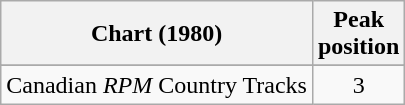<table class="wikitable sortable">
<tr>
<th align="left">Chart (1980)</th>
<th align="center">Peak<br>position</th>
</tr>
<tr>
</tr>
<tr>
<td align="left">Canadian <em>RPM</em> Country Tracks</td>
<td align="center">3</td>
</tr>
</table>
